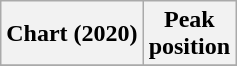<table class="wikitable plainrowheaders" style="text-align:center">
<tr>
<th scope="col">Chart (2020)</th>
<th scope="col">Peak<br>position</th>
</tr>
<tr>
</tr>
</table>
